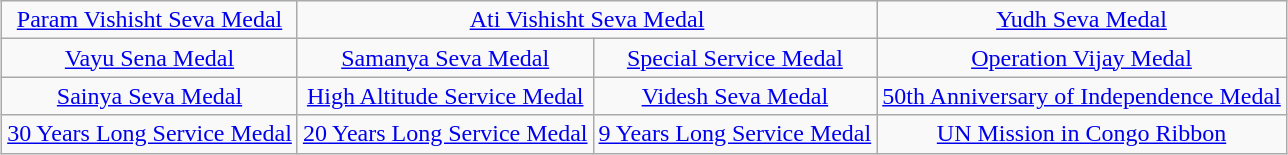<table class="wikitable" style="margin:1em auto; text-align:center;">
<tr>
<td colspan="1"><a href='#'>Param Vishisht Seva Medal</a></td>
<td colspan="2"><a href='#'>Ati Vishisht Seva Medal</a></td>
<td colspan="1"><a href='#'>Yudh Seva Medal</a></td>
</tr>
<tr>
<td><a href='#'>Vayu Sena Medal</a></td>
<td><a href='#'>Samanya Seva Medal</a></td>
<td><a href='#'>Special Service Medal</a></td>
<td><a href='#'>Operation Vijay Medal</a></td>
</tr>
<tr>
<td><a href='#'>Sainya Seva Medal</a></td>
<td><a href='#'>High Altitude Service Medal</a></td>
<td><a href='#'>Videsh Seva Medal</a></td>
<td><a href='#'>50th Anniversary of Independence Medal</a></td>
</tr>
<tr>
<td><a href='#'>30 Years Long Service Medal</a></td>
<td><a href='#'>20 Years Long Service Medal</a></td>
<td><a href='#'>9 Years Long Service Medal</a></td>
<td><a href='#'>UN Mission in Congo Ribbon</a></td>
</tr>
</table>
